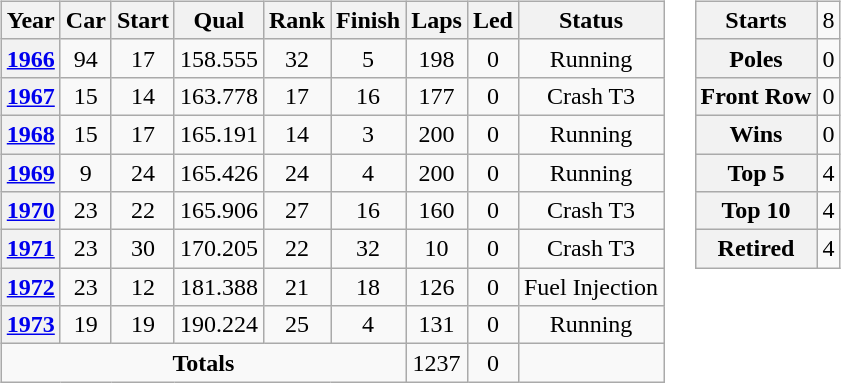<table>
<tr>
<td valign=top><br><table class="wikitable" style="text-align:center">
<tr>
<th>Year</th>
<th>Car</th>
<th>Start</th>
<th>Qual</th>
<th>Rank</th>
<th>Finish</th>
<th>Laps</th>
<th>Led</th>
<th>Status</th>
</tr>
<tr>
<th><a href='#'>1966</a></th>
<td>94</td>
<td>17</td>
<td>158.555</td>
<td>32</td>
<td>5</td>
<td>198</td>
<td>0</td>
<td>Running</td>
</tr>
<tr>
<th><a href='#'>1967</a></th>
<td>15</td>
<td>14</td>
<td>163.778</td>
<td>17</td>
<td>16</td>
<td>177</td>
<td>0</td>
<td>Crash T3</td>
</tr>
<tr>
<th><a href='#'>1968</a></th>
<td>15</td>
<td>17</td>
<td>165.191</td>
<td>14</td>
<td>3</td>
<td>200</td>
<td>0</td>
<td>Running</td>
</tr>
<tr>
<th><a href='#'>1969</a></th>
<td>9</td>
<td>24</td>
<td>165.426</td>
<td>24</td>
<td>4</td>
<td>200</td>
<td>0</td>
<td>Running</td>
</tr>
<tr>
<th><a href='#'>1970</a></th>
<td>23</td>
<td>22</td>
<td>165.906</td>
<td>27</td>
<td>16</td>
<td>160</td>
<td>0</td>
<td>Crash T3</td>
</tr>
<tr>
<th><a href='#'>1971</a></th>
<td>23</td>
<td>30</td>
<td>170.205</td>
<td>22</td>
<td>32</td>
<td>10</td>
<td>0</td>
<td>Crash T3</td>
</tr>
<tr>
<th><a href='#'>1972</a></th>
<td>23</td>
<td>12</td>
<td>181.388</td>
<td>21</td>
<td>18</td>
<td>126</td>
<td>0</td>
<td>Fuel Injection</td>
</tr>
<tr>
<th><a href='#'>1973</a></th>
<td>19</td>
<td>19</td>
<td>190.224</td>
<td>25</td>
<td>4</td>
<td>131</td>
<td>0</td>
<td>Running</td>
</tr>
<tr>
<td colspan=6><strong>Totals</strong></td>
<td>1237</td>
<td>0</td>
<td></td>
</tr>
</table>
</td>
<td valign=top><br><table class="wikitable" style="text-align:center">
<tr>
<th>Starts</th>
<td>8</td>
</tr>
<tr>
<th>Poles</th>
<td>0</td>
</tr>
<tr>
<th>Front Row</th>
<td>0</td>
</tr>
<tr>
<th>Wins</th>
<td>0</td>
</tr>
<tr>
<th>Top 5</th>
<td>4</td>
</tr>
<tr>
<th>Top 10</th>
<td>4</td>
</tr>
<tr>
<th>Retired</th>
<td>4</td>
</tr>
</table>
</td>
</tr>
</table>
